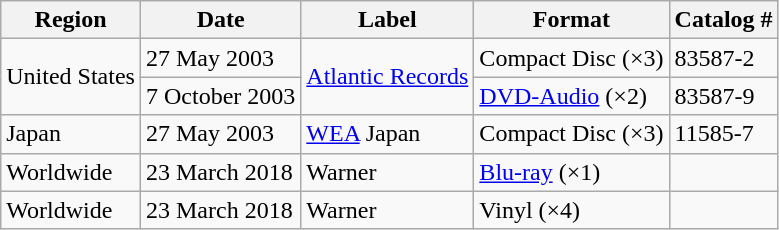<table class="wikitable">
<tr>
<th>Region</th>
<th>Date</th>
<th>Label</th>
<th>Format</th>
<th>Catalog #</th>
</tr>
<tr>
<td rowspan="2">United States</td>
<td>27 May 2003</td>
<td rowspan="2"><a href='#'>Atlantic Records</a></td>
<td>Compact Disc (×3)</td>
<td>83587-2</td>
</tr>
<tr>
<td>7 October 2003</td>
<td><a href='#'>DVD-Audio</a> (×2)</td>
<td>83587-9</td>
</tr>
<tr>
<td>Japan</td>
<td>27 May 2003</td>
<td><a href='#'>WEA</a> Japan</td>
<td>Compact Disc (×3)</td>
<td>11585-7</td>
</tr>
<tr>
<td>Worldwide</td>
<td>23 March 2018</td>
<td>Warner</td>
<td><a href='#'>Blu-ray</a> (×1)</td>
<td></td>
</tr>
<tr>
<td>Worldwide</td>
<td>23 March 2018</td>
<td>Warner</td>
<td>Vinyl (×4)</td>
<td></td>
</tr>
</table>
